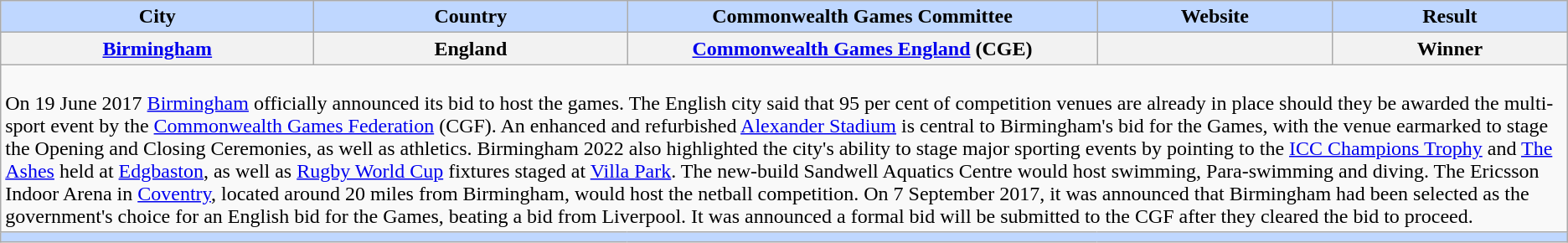<table class="wikitable plainrowheaders">
<tr>
<th style="background-color: #BFD7FF" width="20%">City</th>
<th style="background-color: #BFD7FF" width="20%">Country</th>
<th style="background-color: #BFD7FF" width="30%">Commonwealth Games Committee</th>
<th style="background-color: #BFD7FF" width="15%">Website</th>
<th style="background-color: #BFD7FF" width="15%">Result</th>
</tr>
<tr>
<th style="text-align:center" scope="row"><a href='#'>Birmingham</a></th>
<th style="text-align:center" scope="row"> England</th>
<th style="text-align:center" scope="row"><a href='#'>Commonwealth Games England</a> (CGE)</th>
<th style="text-align:center" scope="row"></th>
<th style="text-align:center" scope="row">Winner</th>
</tr>
<tr>
<td colspan="5" style="text-align: left"><br>On 19 June 2017 <a href='#'>Birmingham</a> officially announced its bid to host the games. The English city said that 95 per cent of competition venues are already in place should they be awarded the multi-sport event by the <a href='#'>Commonwealth Games Federation</a> (CGF). An enhanced and refurbished <a href='#'>Alexander Stadium</a> is central to Birmingham's bid for the Games, with the venue earmarked to stage the Opening and Closing Ceremonies, as well as athletics. Birmingham 2022 also highlighted the city's ability to stage major sporting events by pointing to the <a href='#'>ICC Champions Trophy</a> and <a href='#'>The Ashes</a> held at <a href='#'>Edgbaston</a>, as well as <a href='#'>Rugby World Cup</a> fixtures staged at <a href='#'>Villa Park</a>. The new-build Sandwell Aquatics Centre would host swimming, Para-swimming and diving. The Ericsson Indoor Arena in <a href='#'>Coventry</a>, located around 20 miles from Birmingham, would host the netball competition. On 7 September 2017, it was announced that Birmingham had been selected as the government's choice for an English bid for the Games, beating a bid from Liverpool. It was announced a formal bid will be submitted to the CGF after they cleared the bid to proceed.</td>
</tr>
<tr>
<th colspan="7" style="background-color: #BFD7FF"></th>
</tr>
</table>
